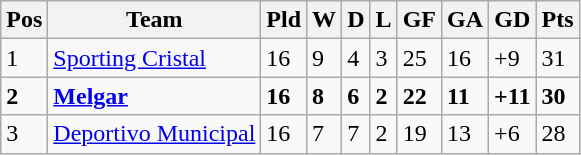<table class="wikitable">
<tr>
<th><abbr>Pos</abbr></th>
<th>Team</th>
<th><abbr>Pld</abbr></th>
<th><abbr>W</abbr></th>
<th><abbr>D</abbr></th>
<th><abbr>L</abbr></th>
<th><abbr>GF</abbr></th>
<th><abbr>GA</abbr></th>
<th><abbr>GD</abbr></th>
<th><abbr>Pts</abbr></th>
</tr>
<tr>
<td>1</td>
<td><a href='#'>Sporting Cristal</a></td>
<td>16</td>
<td>9</td>
<td>4</td>
<td>3</td>
<td>25</td>
<td>16</td>
<td>+9</td>
<td>31</td>
</tr>
<tr>
<td><strong>2</strong></td>
<td><a href='#'><strong>Melgar</strong></a></td>
<td><strong>16</strong></td>
<td><strong>8</strong></td>
<td><strong>6</strong></td>
<td><strong>2</strong></td>
<td><strong>22</strong></td>
<td><strong>11</strong></td>
<td><strong>+11</strong></td>
<td><strong>30</strong></td>
</tr>
<tr>
<td>3</td>
<td><a href='#'>Deportivo Municipal</a></td>
<td>16</td>
<td>7</td>
<td>7</td>
<td>2</td>
<td>19</td>
<td>13</td>
<td>+6</td>
<td>28</td>
</tr>
</table>
